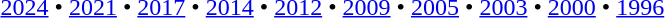<table id=toc class=toc summary=Contents>
<tr>
<td align=center><br><a href='#'>2024</a> • <a href='#'>2021</a> • <a href='#'>2017</a> • <a href='#'>2014</a> • <a href='#'>2012</a> • <a href='#'>2009</a> • <a href='#'>2005</a> • <a href='#'>2003</a> • <a href='#'>2000</a> • <a href='#'>1996</a></td>
</tr>
</table>
